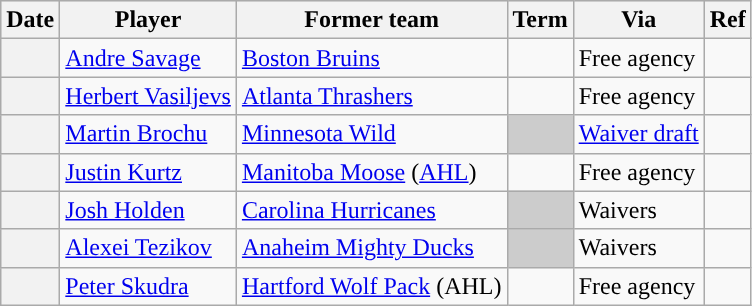<table class="wikitable plainrowheaders">
<tr style="background:#ddd; text-align:center;">
<th>Date</th>
<th>Player</th>
<th>Former team</th>
<th>Term</th>
<th>Via</th>
<th>Ref</th>
</tr>
<tr>
<th scope="row"></th>
<td><a href='#'>Andre Savage</a></td>
<td><a href='#'>Boston Bruins</a></td>
<td></td>
<td>Free agency</td>
<td></td>
</tr>
<tr>
<th scope="row"></th>
<td><a href='#'>Herbert Vasiljevs</a></td>
<td><a href='#'>Atlanta Thrashers</a></td>
<td></td>
<td>Free agency</td>
<td></td>
</tr>
<tr>
<th scope="row"></th>
<td><a href='#'>Martin Brochu</a></td>
<td><a href='#'>Minnesota Wild</a></td>
<td style="background:#ccc"></td>
<td><a href='#'>Waiver draft</a></td>
<td></td>
</tr>
<tr>
<th scope="row"></th>
<td><a href='#'>Justin Kurtz</a></td>
<td><a href='#'>Manitoba Moose</a> (<a href='#'>AHL</a>)</td>
<td></td>
<td>Free agency</td>
<td></td>
</tr>
<tr>
<th scope="row"></th>
<td><a href='#'>Josh Holden</a></td>
<td><a href='#'>Carolina Hurricanes</a></td>
<td style="background:#ccc"></td>
<td>Waivers</td>
<td></td>
</tr>
<tr>
<th scope="row"></th>
<td><a href='#'>Alexei Tezikov</a></td>
<td><a href='#'>Anaheim Mighty Ducks</a></td>
<td style="background:#ccc"></td>
<td>Waivers</td>
<td></td>
</tr>
<tr>
<th scope="row"></th>
<td><a href='#'>Peter Skudra</a></td>
<td><a href='#'>Hartford Wolf Pack</a> (AHL)</td>
<td></td>
<td>Free agency</td>
<td></td>
</tr>
</table>
